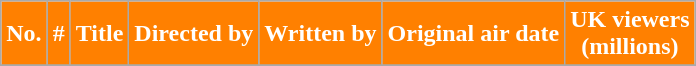<table class="wikitable plainrowheaders">
<tr style="color:white">
<th style="background: #FF8000;">No.</th>
<th style="background: #FF8000;">#</th>
<th style="background: #FF8000;">Title</th>
<th style="background: #FF8000;">Directed by</th>
<th style="background: #FF8000;">Written by</th>
<th style="background: #FF8000;">Original air date</th>
<th style="background: #FF8000;">UK viewers<br>(millions)</th>
</tr>
<tr>
</tr>
</table>
